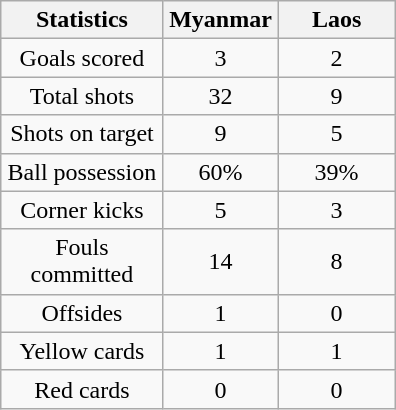<table class="wikitable" style="text-align:center; margin:auto;">
<tr>
<th scope=col width=100>Statistics</th>
<th scope=col width=70>Myanmar</th>
<th scope=col width=70>Laos</th>
</tr>
<tr>
<td>Goals scored</td>
<td>3</td>
<td>2</td>
</tr>
<tr>
<td>Total shots</td>
<td>32</td>
<td>9</td>
</tr>
<tr>
<td>Shots on target</td>
<td>9</td>
<td>5</td>
</tr>
<tr>
<td>Ball possession</td>
<td>60%</td>
<td>39%</td>
</tr>
<tr>
<td>Corner kicks</td>
<td>5</td>
<td>3</td>
</tr>
<tr>
<td>Fouls committed</td>
<td>14</td>
<td>8</td>
</tr>
<tr>
<td>Offsides</td>
<td>1</td>
<td>0</td>
</tr>
<tr>
<td>Yellow cards</td>
<td>1</td>
<td>1</td>
</tr>
<tr>
<td>Red cards</td>
<td>0</td>
<td>0</td>
</tr>
</table>
